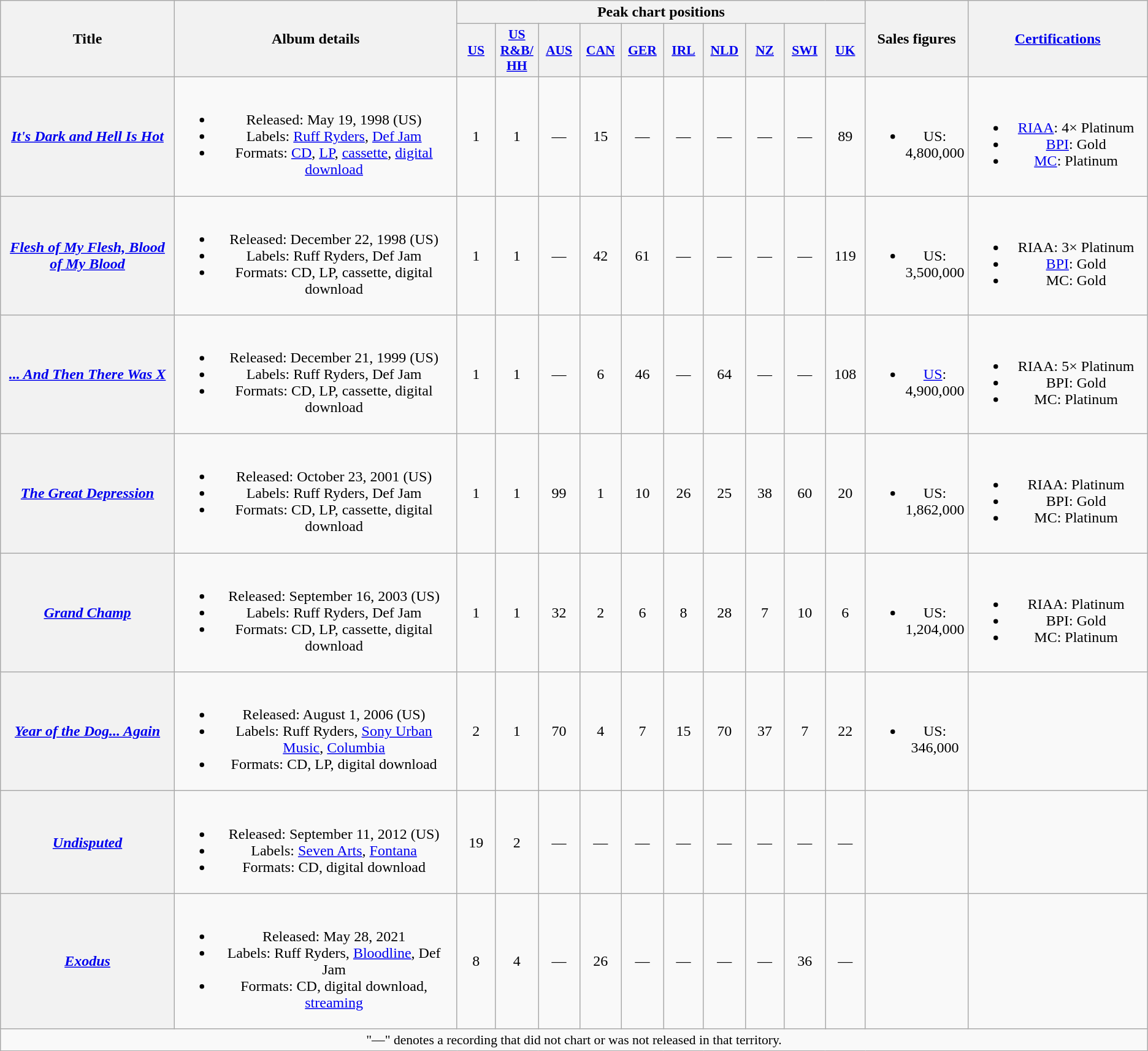<table class="wikitable plainrowheaders" style="text-align:center;" border="1">
<tr>
<th scope="col" rowspan="2" style="width:14em;">Title</th>
<th scope="col" rowspan="2" style="width:22em;">Album details</th>
<th scope="col" colspan="10">Peak chart positions</th>
<th scope="col" rowspan="2">Sales figures</th>
<th scope="col" rowspan="2" style="width:14em;"><a href='#'>Certifications</a></th>
</tr>
<tr>
<th scope="col" style="width:2.9em;font-size:90%;"><a href='#'>US</a><br></th>
<th scope="col" style="width:2.9em;font-size:90%;"><a href='#'>US<br>R&B/<br>HH</a><br></th>
<th scope="col" style="width:2.9em;font-size:90%;"><a href='#'>AUS</a><br></th>
<th scope="col" style="width:2.9em;font-size:90%;"><a href='#'>CAN</a><br></th>
<th scope="col" style="width:2.9em;font-size:90%;"><a href='#'>GER</a><br></th>
<th scope="col" style="width:2.9em;font-size:90%;"><a href='#'>IRL</a><br></th>
<th scope="col" style="width:2.9em;font-size:90%;"><a href='#'>NLD</a><br></th>
<th scope="col" style="width:2.9em;font-size:90%;"><a href='#'>NZ</a><br></th>
<th scope="col" style="width:2.9em;font-size:90%;"><a href='#'>SWI</a><br></th>
<th scope="col" style="width:2.9em;font-size:90%;"><a href='#'>UK</a><br></th>
</tr>
<tr>
<th scope="row"><em><a href='#'>It's Dark and Hell Is Hot</a></em></th>
<td><br><ul><li>Released: May 19, 1998 <span>(US)</span></li><li>Labels: <a href='#'>Ruff Ryders</a>, <a href='#'>Def Jam</a></li><li>Formats: <a href='#'>CD</a>, <a href='#'>LP</a>, <a href='#'>cassette</a>, <a href='#'>digital download</a></li></ul></td>
<td>1</td>
<td>1</td>
<td>—</td>
<td>15</td>
<td>—</td>
<td>—</td>
<td>—</td>
<td>—</td>
<td>—</td>
<td>89</td>
<td><br><ul><li>US: 4,800,000</li></ul></td>
<td><br><ul><li><a href='#'>RIAA</a>: 4× Platinum</li><li><a href='#'>BPI</a>: Gold</li><li><a href='#'>MC</a>: Platinum</li></ul></td>
</tr>
<tr>
<th scope="row"><em><a href='#'>Flesh of My Flesh, Blood of My Blood</a></em></th>
<td><br><ul><li>Released: December 22, 1998 <span>(US)</span></li><li>Labels: Ruff Ryders, Def Jam</li><li>Formats: CD, LP, cassette, digital download</li></ul></td>
<td>1</td>
<td>1</td>
<td>—</td>
<td>42</td>
<td>61</td>
<td>—</td>
<td>—</td>
<td>—</td>
<td>—</td>
<td>119</td>
<td><br><ul><li>US: 3,500,000</li></ul></td>
<td><br><ul><li>RIAA: 3× Platinum</li><li><a href='#'>BPI</a>: Gold</li><li>MC: Gold</li></ul></td>
</tr>
<tr>
<th scope="row"><em><a href='#'>... And Then There Was X</a></em></th>
<td><br><ul><li>Released: December 21, 1999 <span>(US)</span></li><li>Labels: Ruff Ryders, Def Jam</li><li>Formats: CD, LP, cassette, digital download</li></ul></td>
<td>1</td>
<td>1</td>
<td>—</td>
<td>6</td>
<td>46</td>
<td>—</td>
<td>64</td>
<td>—</td>
<td>—</td>
<td>108</td>
<td><br><ul><li><a href='#'>US</a>: 4,900,000</li></ul></td>
<td><br><ul><li>RIAA: 5× Platinum</li><li>BPI: Gold</li><li>MC: Platinum</li></ul></td>
</tr>
<tr>
<th scope="row"><em><a href='#'>The Great Depression</a></em></th>
<td><br><ul><li>Released: October 23, 2001 <span>(US)</span></li><li>Labels: Ruff Ryders, Def Jam</li><li>Formats: CD, LP, cassette, digital download</li></ul></td>
<td>1</td>
<td>1</td>
<td>99</td>
<td>1</td>
<td>10</td>
<td>26</td>
<td>25</td>
<td>38</td>
<td>60</td>
<td>20</td>
<td><br><ul><li>US: 1,862,000</li></ul></td>
<td><br><ul><li>RIAA: Platinum</li><li>BPI: Gold</li><li>MC: Platinum</li></ul></td>
</tr>
<tr>
<th scope="row"><em><a href='#'>Grand Champ</a></em></th>
<td><br><ul><li>Released: September 16, 2003 <span>(US)</span></li><li>Labels: Ruff Ryders, Def Jam</li><li>Formats: CD, LP, cassette, digital download</li></ul></td>
<td>1</td>
<td>1</td>
<td>32</td>
<td>2</td>
<td>6</td>
<td>8</td>
<td>28</td>
<td>7</td>
<td>10</td>
<td>6</td>
<td><br><ul><li>US: 1,204,000</li></ul></td>
<td><br><ul><li>RIAA: Platinum</li><li>BPI: Gold</li><li>MC: Platinum</li></ul></td>
</tr>
<tr>
<th scope="row"><em><a href='#'>Year of the Dog... Again</a></em></th>
<td><br><ul><li>Released: August 1, 2006 <span>(US)</span></li><li>Labels: Ruff Ryders, <a href='#'>Sony Urban Music</a>, <a href='#'>Columbia</a></li><li>Formats: CD, LP, digital download</li></ul></td>
<td>2</td>
<td>1</td>
<td>70</td>
<td>4</td>
<td>7</td>
<td>15</td>
<td>70</td>
<td>37</td>
<td>7</td>
<td>22</td>
<td><br><ul><li>US: 346,000</li></ul></td>
<td></td>
</tr>
<tr>
<th scope="row"><em><a href='#'>Undisputed</a></em></th>
<td><br><ul><li>Released: September 11, 2012 <span>(US)</span></li><li>Labels: <a href='#'>Seven Arts</a>, <a href='#'>Fontana</a></li><li>Formats: CD, digital download</li></ul></td>
<td>19</td>
<td>2</td>
<td>—</td>
<td>—</td>
<td>—</td>
<td>—</td>
<td>—</td>
<td>—</td>
<td>—</td>
<td>—</td>
<td></td>
<td></td>
</tr>
<tr>
<th scope="row"><em><a href='#'>Exodus</a></em></th>
<td><br><ul><li>Released: May 28, 2021</li><li>Labels: Ruff Ryders, <a href='#'>Bloodline</a>, Def Jam</li><li>Formats: CD, digital download, <a href='#'>streaming</a></li></ul></td>
<td>8</td>
<td>4</td>
<td>—</td>
<td>26</td>
<td>—</td>
<td>—</td>
<td>—</td>
<td>—</td>
<td>36</td>
<td>—</td>
<td></td>
<td></td>
</tr>
<tr>
<td colspan="14" style="font-size:90%">"—" denotes a recording that did not chart or was not released in that territory.</td>
</tr>
</table>
